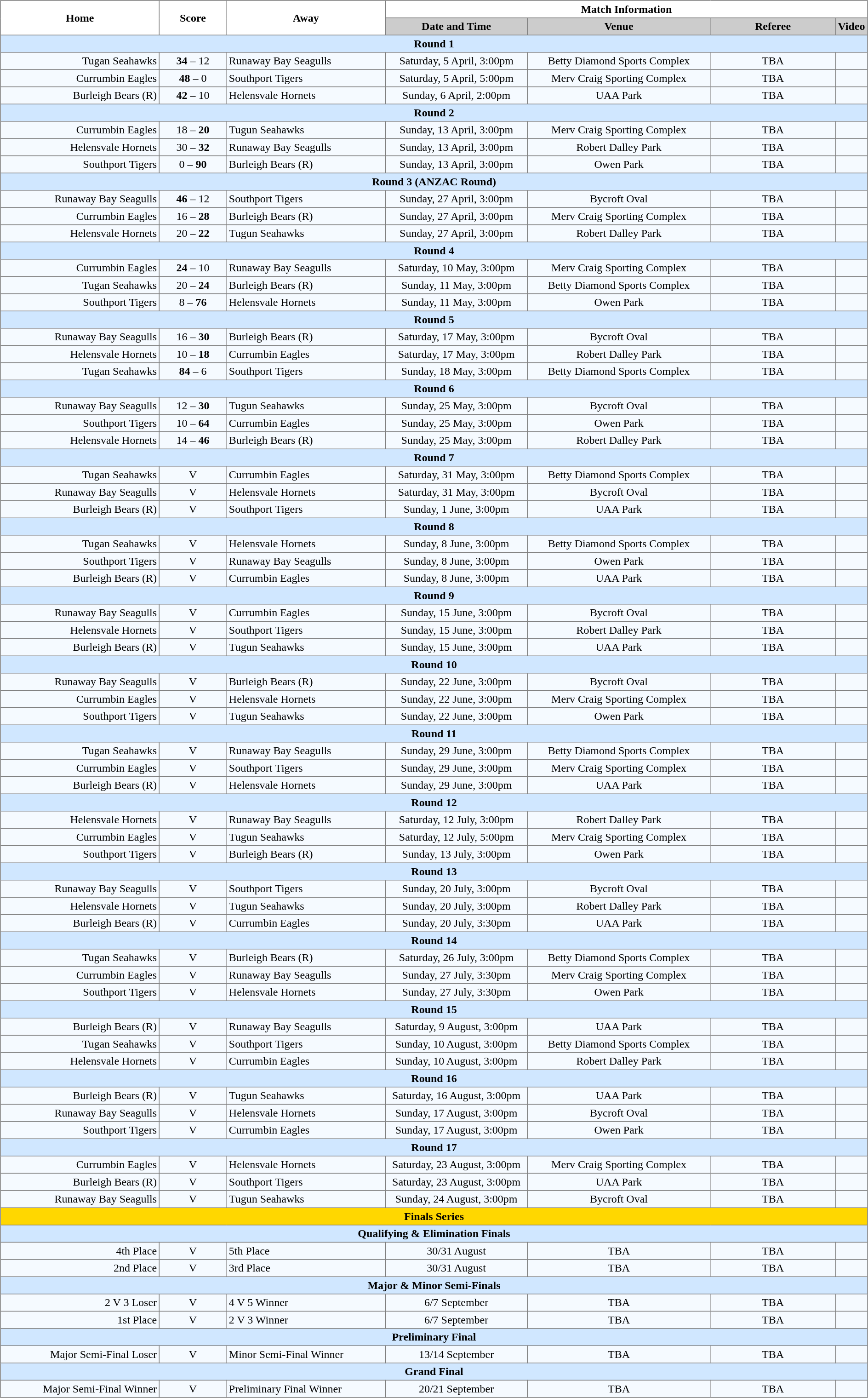<table class="mw-collapsible mw-collapsed" width="100%">
<tr>
<td valign="left" width="25%"><br><table border="1" cellpadding="3" cellspacing="0" width="100%" style="border-collapse:collapse;  text-align:center;">
<tr>
<th rowspan="2" width="19%">Home</th>
<th rowspan="2" width="8%">Score</th>
<th rowspan="2" width="19%">Away</th>
<th colspan="4">Match Information</th>
</tr>
<tr bgcolor="#CCCCCC">
<th width="17%">Date and Time</th>
<th width="22%">Venue</th>
<th width="50%">Referee</th>
<th>Video</th>
</tr>
<tr style="background:#d0e7ff;">
<td colspan="7"><strong>Round 1</strong></td>
</tr>
<tr style="text-align:center; background:#f5faff;">
<td align="right">Tugan Seahawks </td>
<td><strong>34</strong> – 12</td>
<td align="left"> Runaway Bay Seagulls</td>
<td>Saturday, 5 April, 3:00pm</td>
<td>Betty Diamond Sports Complex</td>
<td>TBA</td>
<td></td>
</tr>
<tr style="text-align:center; background:#f5faff;">
<td align="right">Currumbin Eagles </td>
<td><strong>48</strong> – 0</td>
<td align="left"> Southport Tigers</td>
<td>Saturday, 5 April, 5:00pm</td>
<td>Merv Craig Sporting Complex</td>
<td>TBA</td>
<td></td>
</tr>
<tr style="text-align:center; background:#f5faff;">
<td align="right">Burleigh Bears (R) </td>
<td><strong>42</strong> – 10</td>
<td align="left"> Helensvale Hornets</td>
<td>Sunday, 6 April, 2:00pm</td>
<td>UAA Park</td>
<td>TBA</td>
<td></td>
</tr>
<tr style="background:#d0e7ff;">
<td colspan="7"><strong>Round 2</strong></td>
</tr>
<tr style="text-align:center; background:#f5faff;">
<td align="right">Currumbin Eagles </td>
<td>18 – <strong>20</strong></td>
<td align="left"> Tugun Seahawks</td>
<td>Sunday, 13 April, 3:00pm</td>
<td>Merv Craig Sporting Complex</td>
<td>TBA</td>
<td></td>
</tr>
<tr style="text-align:center; background:#f5faff;">
<td align="right">Helensvale Hornets </td>
<td>30 – <strong>32</strong></td>
<td align="left"> Runaway Bay Seagulls</td>
<td>Sunday, 13 April, 3:00pm</td>
<td>Robert Dalley Park</td>
<td>TBA</td>
<td></td>
</tr>
<tr style="text-align:center; background:#f5faff;">
<td align="right">Southport Tigers </td>
<td>0 – <strong>90</strong></td>
<td align="left"> Burleigh Bears (R)</td>
<td>Sunday, 13 April, 3:00pm</td>
<td>Owen Park</td>
<td>TBA</td>
<td></td>
</tr>
<tr style="background:#d0e7ff;">
<td colspan="7"><strong>Round 3 (ANZAC Round)</strong></td>
</tr>
<tr style="text-align:center; background:#f5faff;">
<td align="right">Runaway Bay Seagulls </td>
<td><strong>46</strong> – 12</td>
<td align="left"> Southport Tigers</td>
<td>Sunday, 27 April, 3:00pm</td>
<td>Bycroft Oval</td>
<td>TBA</td>
<td></td>
</tr>
<tr style="text-align:center; background:#f5faff;">
<td align="right">Currumbin Eagles </td>
<td>16 – <strong>28</strong></td>
<td align="left"> Burleigh Bears (R)</td>
<td>Sunday, 27 April, 3:00pm</td>
<td>Merv Craig Sporting Complex</td>
<td>TBA</td>
<td></td>
</tr>
<tr style="text-align:center; background:#f5faff;">
<td align="right">Helensvale Hornets </td>
<td>20 – <strong>22</strong></td>
<td align="left"> Tugun Seahawks</td>
<td>Sunday, 27 April, 3:00pm</td>
<td>Robert Dalley Park</td>
<td>TBA</td>
<td></td>
</tr>
<tr style="background:#d0e7ff;">
<td colspan="7"><strong>Round 4</strong></td>
</tr>
<tr style="text-align:center; background:#f5faff;">
<td align="right">Currumbin Eagles </td>
<td><strong>24</strong> – 10</td>
<td align="left"> Runaway Bay Seagulls</td>
<td>Saturday, 10 May, 3:00pm</td>
<td>Merv Craig Sporting Complex</td>
<td>TBA</td>
<td></td>
</tr>
<tr style="text-align:center; background:#f5faff;">
<td align="right">Tugan Seahawks </td>
<td>20 – <strong>24</strong></td>
<td align="left"> Burleigh Bears (R)</td>
<td>Sunday, 11 May, 3:00pm</td>
<td>Betty Diamond Sports Complex</td>
<td>TBA</td>
<td></td>
</tr>
<tr style="text-align:center; background:#f5faff;">
<td align="right">Southport Tigers </td>
<td>8 – <strong>76</strong></td>
<td align="left"> Helensvale Hornets</td>
<td>Sunday, 11 May, 3:00pm</td>
<td>Owen Park</td>
<td>TBA</td>
<td></td>
</tr>
<tr style="background:#d0e7ff;">
<td colspan="7"><strong>Round 5</strong></td>
</tr>
<tr style="text-align:center; background:#f5faff;">
<td align="right">Runaway Bay Seagulls </td>
<td>16 – <strong>30</strong></td>
<td align="left"> Burleigh Bears (R)</td>
<td>Saturday, 17 May, 3:00pm</td>
<td>Bycroft Oval</td>
<td>TBA</td>
<td></td>
</tr>
<tr style="text-align:center; background:#f5faff;">
<td align="right">Helensvale Hornets </td>
<td>10 – <strong>18</strong></td>
<td align="left"> Currumbin Eagles</td>
<td>Saturday, 17 May, 3:00pm</td>
<td>Robert Dalley Park</td>
<td>TBA</td>
<td></td>
</tr>
<tr style="text-align:center; background:#f5faff;">
<td align="right">Tugan Seahawks </td>
<td><strong>84</strong> – 6</td>
<td align="left"> Southport Tigers</td>
<td>Sunday, 18 May, 3:00pm</td>
<td>Betty Diamond Sports Complex</td>
<td>TBA</td>
<td></td>
</tr>
<tr style="background:#d0e7ff;">
<td colspan="7"><strong>Round 6</strong></td>
</tr>
<tr style="text-align:center; background:#f5faff;">
<td align="right">Runaway Bay Seagulls </td>
<td>12 – <strong>30</strong></td>
<td align="left"> Tugun Seahawks</td>
<td>Sunday, 25 May, 3:00pm</td>
<td>Bycroft Oval</td>
<td>TBA</td>
<td></td>
</tr>
<tr style="text-align:center; background:#f5faff;">
<td align="right">Southport Tigers </td>
<td>10 – <strong>64</strong></td>
<td align="left"> Currumbin Eagles</td>
<td>Sunday, 25 May, 3:00pm</td>
<td>Owen Park</td>
<td>TBA</td>
<td></td>
</tr>
<tr style="text-align:center; background:#f5faff;">
<td align="right">Helensvale Hornets </td>
<td>14 – <strong>46</strong></td>
<td align="left"> Burleigh Bears (R)</td>
<td>Sunday, 25 May, 3:00pm</td>
<td>Robert Dalley Park</td>
<td>TBA</td>
<td></td>
</tr>
<tr style="background:#d0e7ff;">
<td colspan="7"><strong>Round 7</strong></td>
</tr>
<tr style="text-align:center; background:#f5faff;">
<td align="right">Tugan Seahawks </td>
<td>V</td>
<td align="left"> Currumbin Eagles</td>
<td>Saturday, 31 May, 3:00pm</td>
<td>Betty Diamond Sports Complex</td>
<td>TBA</td>
<td></td>
</tr>
<tr style="text-align:center; background:#f5faff;">
<td align="right">Runaway Bay Seagulls </td>
<td>V</td>
<td align="left"> Helensvale Hornets</td>
<td>Saturday, 31 May, 3:00pm</td>
<td>Bycroft Oval</td>
<td>TBA</td>
<td></td>
</tr>
<tr style="text-align:center; background:#f5faff;">
<td align="right">Burleigh Bears (R) </td>
<td>V</td>
<td align="left"> Southport Tigers</td>
<td>Sunday, 1 June, 3:00pm</td>
<td>UAA Park</td>
<td>TBA</td>
<td></td>
</tr>
<tr style="background:#d0e7ff;">
<td colspan="7"><strong>Round 8</strong></td>
</tr>
<tr style="text-align:center; background:#f5faff;">
<td align="right">Tugan Seahawks </td>
<td>V</td>
<td align="left"> Helensvale Hornets</td>
<td>Sunday, 8 June, 3:00pm</td>
<td>Betty Diamond Sports Complex</td>
<td>TBA</td>
<td></td>
</tr>
<tr style="text-align:center; background:#f5faff;">
<td align="right">Southport Tigers </td>
<td>V</td>
<td align="left"> Runaway Bay Seagulls</td>
<td>Sunday, 8 June, 3:00pm</td>
<td>Owen Park</td>
<td>TBA</td>
<td></td>
</tr>
<tr style="text-align:center; background:#f5faff;">
<td align="right">Burleigh Bears (R) </td>
<td>V</td>
<td align="left"> Currumbin Eagles</td>
<td>Sunday, 8 June, 3:00pm</td>
<td>UAA Park</td>
<td>TBA</td>
<td></td>
</tr>
<tr style="background:#d0e7ff;">
<td colspan="7"><strong>Round 9</strong></td>
</tr>
<tr style="text-align:center; background:#f5faff;">
<td align="right">Runaway Bay Seagulls </td>
<td>V</td>
<td align="left"> Currumbin Eagles</td>
<td>Sunday, 15 June, 3:00pm</td>
<td>Bycroft Oval</td>
<td>TBA</td>
<td></td>
</tr>
<tr style="text-align:center; background:#f5faff;">
<td align="right">Helensvale Hornets </td>
<td>V</td>
<td align="left"> Southport Tigers</td>
<td>Sunday, 15 June, 3:00pm</td>
<td>Robert Dalley Park</td>
<td>TBA</td>
<td></td>
</tr>
<tr style="text-align:center; background:#f5faff;">
<td align="right">Burleigh Bears (R) </td>
<td>V</td>
<td align="left"> Tugun Seahawks</td>
<td>Sunday, 15 June, 3:00pm</td>
<td>UAA Park</td>
<td>TBA</td>
<td></td>
</tr>
<tr style="background:#d0e7ff;">
<td colspan="7"><strong>Round 10</strong></td>
</tr>
<tr style="text-align:center; background:#f5faff;">
<td align="right">Runaway Bay Seagulls </td>
<td>V</td>
<td align="left"> Burleigh Bears (R)</td>
<td>Sunday, 22 June, 3:00pm</td>
<td>Bycroft Oval</td>
<td>TBA</td>
<td></td>
</tr>
<tr style="text-align:center; background:#f5faff;">
<td align="right">Currumbin Eagles </td>
<td>V</td>
<td align="left"> Helensvale Hornets</td>
<td>Sunday, 22 June, 3:00pm</td>
<td>Merv Craig Sporting Complex</td>
<td>TBA</td>
<td></td>
</tr>
<tr style="text-align:center; background:#f5faff;">
<td align="right">Southport Tigers </td>
<td>V</td>
<td align="left"> Tugun Seahawks</td>
<td>Sunday, 22 June, 3:00pm</td>
<td>Owen Park</td>
<td>TBA</td>
<td></td>
</tr>
<tr style="background:#d0e7ff;">
<td colspan="7"><strong>Round 11</strong></td>
</tr>
<tr style="text-align:center; background:#f5faff;">
<td align="right">Tugan Seahawks </td>
<td>V</td>
<td align="left"> Runaway Bay Seagulls</td>
<td>Sunday, 29 June, 3:00pm</td>
<td>Betty Diamond Sports Complex</td>
<td>TBA</td>
<td></td>
</tr>
<tr style="text-align:center; background:#f5faff;">
<td align="right">Currumbin Eagles </td>
<td>V</td>
<td align="left"> Southport Tigers</td>
<td>Sunday, 29 June, 3:00pm</td>
<td>Merv Craig Sporting Complex</td>
<td>TBA</td>
<td></td>
</tr>
<tr style="text-align:center; background:#f5faff;">
<td align="right">Burleigh Bears (R) </td>
<td>V</td>
<td align="left"> Helensvale Hornets</td>
<td>Sunday, 29 June, 3:00pm</td>
<td>UAA Park</td>
<td>TBA</td>
<td></td>
</tr>
<tr style="background:#d0e7ff;">
<td colspan="7"><strong>Round 12</strong></td>
</tr>
<tr style="text-align:center; background:#f5faff;">
<td align="right">Helensvale Hornets </td>
<td>V</td>
<td align="left"> Runaway Bay Seagulls</td>
<td>Saturday, 12 July, 3:00pm</td>
<td>Robert Dalley Park</td>
<td>TBA</td>
<td></td>
</tr>
<tr style="text-align:center; background:#f5faff;">
<td align="right">Currumbin Eagles </td>
<td>V</td>
<td align="left"> Tugun Seahawks</td>
<td>Saturday, 12 July, 5:00pm</td>
<td>Merv Craig Sporting Complex</td>
<td>TBA</td>
<td></td>
</tr>
<tr style="text-align:center; background:#f5faff;">
<td align="right">Southport Tigers </td>
<td>V</td>
<td align="left"> Burleigh Bears (R)</td>
<td>Sunday, 13 July, 3:00pm</td>
<td>Owen Park</td>
<td>TBA</td>
<td></td>
</tr>
<tr style="background:#d0e7ff;">
<td colspan="7"><strong>Round 13</strong></td>
</tr>
<tr style="text-align:center; background:#f5faff;">
<td align="right">Runaway Bay Seagulls </td>
<td>V</td>
<td align="left"> Southport Tigers</td>
<td>Sunday, 20 July, 3:00pm</td>
<td>Bycroft Oval</td>
<td>TBA</td>
<td></td>
</tr>
<tr style="text-align:center; background:#f5faff;">
<td align="right">Helensvale Hornets </td>
<td>V</td>
<td align="left"> Tugun Seahawks</td>
<td>Sunday, 20 July, 3:00pm</td>
<td>Robert Dalley Park</td>
<td>TBA</td>
<td></td>
</tr>
<tr style="text-align:center; background:#f5faff;">
<td align="right">Burleigh Bears (R) </td>
<td>V</td>
<td align="left"> Currumbin Eagles</td>
<td>Sunday, 20 July, 3:30pm</td>
<td>UAA Park</td>
<td>TBA</td>
<td></td>
</tr>
<tr style="background:#d0e7ff;">
<td colspan="7"><strong>Round 14</strong></td>
</tr>
<tr style="text-align:center; background:#f5faff;">
<td align="right">Tugan Seahawks </td>
<td>V</td>
<td align="left"> Burleigh Bears (R)</td>
<td>Saturday, 26 July, 3:00pm</td>
<td>Betty Diamond Sports Complex</td>
<td>TBA</td>
<td></td>
</tr>
<tr style="text-align:center; background:#f5faff;">
<td align="right">Currumbin Eagles </td>
<td>V</td>
<td align="left"> Runaway Bay Seagulls</td>
<td>Sunday, 27 July, 3:30pm</td>
<td>Merv Craig Sporting Complex</td>
<td>TBA</td>
<td></td>
</tr>
<tr style="text-align:center; background:#f5faff;">
<td align="right">Southport Tigers </td>
<td>V</td>
<td align="left"> Helensvale Hornets</td>
<td>Sunday, 27 July, 3:30pm</td>
<td>Owen Park</td>
<td>TBA</td>
<td></td>
</tr>
<tr style="background:#d0e7ff;">
<td colspan="7"><strong>Round 15</strong></td>
</tr>
<tr style="text-align:center; background:#f5faff;">
<td align="right">Burleigh Bears (R) </td>
<td>V</td>
<td align="left"> Runaway Bay Seagulls</td>
<td>Saturday, 9 August, 3:00pm</td>
<td>UAA Park</td>
<td>TBA</td>
<td></td>
</tr>
<tr style="text-align:center; background:#f5faff;">
<td align="right">Tugan Seahawks </td>
<td>V</td>
<td align="left"> Southport Tigers</td>
<td>Sunday, 10 August, 3:00pm</td>
<td>Betty Diamond Sports Complex</td>
<td>TBA</td>
<td></td>
</tr>
<tr style="text-align:center; background:#f5faff;">
<td align="right">Helensvale Hornets </td>
<td>V</td>
<td align="left"> Currumbin Eagles</td>
<td>Sunday, 10 August, 3:00pm</td>
<td>Robert Dalley Park</td>
<td>TBA</td>
<td></td>
</tr>
<tr style="background:#d0e7ff;">
<td colspan="7"><strong>Round 16</strong></td>
</tr>
<tr style="text-align:center; background:#f5faff;">
<td align="right">Burleigh Bears (R) </td>
<td>V</td>
<td align="left"> Tugun Seahawks</td>
<td>Saturday, 16 August, 3:00pm</td>
<td>UAA Park</td>
<td>TBA</td>
<td></td>
</tr>
<tr style="text-align:center; background:#f5faff;">
<td align="right">Runaway Bay Seagulls </td>
<td>V</td>
<td align="left"> Helensvale Hornets</td>
<td>Sunday, 17 August, 3:00pm</td>
<td>Bycroft Oval</td>
<td>TBA</td>
<td></td>
</tr>
<tr style="text-align:center; background:#f5faff;">
<td align="right">Southport Tigers </td>
<td>V</td>
<td align="left"> Currumbin Eagles</td>
<td>Sunday, 17 August, 3:00pm</td>
<td>Owen Park</td>
<td>TBA</td>
<td></td>
</tr>
<tr style="background:#d0e7ff;">
<td colspan="7"><strong>Round 17</strong></td>
</tr>
<tr style="text-align:center; background:#f5faff;">
<td align="right">Currumbin Eagles </td>
<td>V</td>
<td align="left"> Helensvale Hornets</td>
<td>Saturday, 23 August, 3:00pm</td>
<td>Merv Craig Sporting Complex</td>
<td>TBA</td>
<td></td>
</tr>
<tr style="text-align:center; background:#f5faff;">
<td align="right">Burleigh Bears (R) </td>
<td>V</td>
<td align="left"> Southport Tigers</td>
<td>Saturday, 23 August, 3:00pm</td>
<td>UAA Park</td>
<td>TBA</td>
<td></td>
</tr>
<tr style="text-align:center; background:#f5faff;">
<td align="right">Runaway Bay Seagulls </td>
<td>V</td>
<td align="left"> Tugun Seahawks</td>
<td>Sunday, 24 August, 3:00pm</td>
<td>Bycroft Oval</td>
<td>TBA</td>
<td></td>
</tr>
<tr style="background:#ffd700;">
<td colspan="7"><strong>Finals Series</strong></td>
</tr>
<tr style="background:#d0e7ff;">
<td colspan="7"><strong>Qualifying & Elimination Finals</strong></td>
</tr>
<tr style="text-align:center; background:#f5faff;">
<td align="right">4th Place</td>
<td>V</td>
<td align="left">5th Place</td>
<td>30/31 August</td>
<td>TBA</td>
<td>TBA</td>
<td></td>
</tr>
<tr style="text-align:center; background:#f5faff;">
<td align="right">2nd Place</td>
<td>V</td>
<td align="left">3rd Place</td>
<td>30/31 August</td>
<td>TBA</td>
<td>TBA</td>
<td></td>
</tr>
<tr style="background:#d0e7ff;">
<td colspan="7"><strong>Major & Minor Semi-Finals</strong></td>
</tr>
<tr style="text-align:center; background:#f5faff;">
<td align="right">2 V 3 Loser</td>
<td>V</td>
<td align="left">4 V 5 Winner</td>
<td>6/7 September</td>
<td>TBA</td>
<td>TBA</td>
<td></td>
</tr>
<tr style="text-align:center; background:#f5faff;">
<td align="right">1st Place</td>
<td>V</td>
<td align="left">2 V 3 Winner</td>
<td>6/7 September</td>
<td>TBA</td>
<td>TBA</td>
<td></td>
</tr>
<tr style="background:#d0e7ff;">
<td colspan="7"><strong>Preliminary Final</strong></td>
</tr>
<tr style="text-align:center; background:#f5faff;">
<td align="right">Major Semi-Final Loser</td>
<td>V</td>
<td align="left">Minor Semi-Final Winner</td>
<td>13/14 September</td>
<td>TBA</td>
<td>TBA</td>
<td></td>
</tr>
<tr style="background:#d0e7ff;">
<td colspan="7"><strong>Grand Final</strong></td>
</tr>
<tr style="text-align:center; background:#f5faff;">
<td align="right">Major Semi-Final Winner</td>
<td>V</td>
<td align="left">Preliminary Final Winner</td>
<td>20/21 September</td>
<td>TBA</td>
<td>TBA</td>
<td></td>
</tr>
</table>
</td>
</tr>
<tr>
</tr>
</table>
